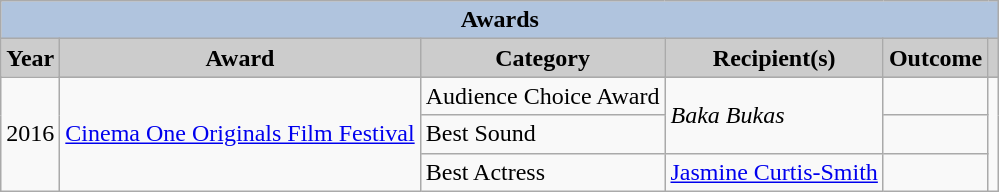<table class="wikitable">
<tr style="text-align:center;">
<th colspan=6 style="background:#B0C4DE;">Awards</th>
</tr>
<tr style="text-align:center;">
<th style="background:#ccc;">Year</th>
<th style="background:#ccc;">Award</th>
<th style="background:#ccc;">Category</th>
<th style="background:#ccc;">Recipient(s)</th>
<th style="background:#ccc;">Outcome</th>
<th style="background:#ccc;"></th>
</tr>
<tr>
<td rowspan="5">2016</td>
</tr>
<tr>
<td rowspan="4"><a href='#'>Cinema One Originals Film Festival</a></td>
</tr>
<tr>
<td>Audience Choice Award</td>
<td rowspan="2"><em>Baka Bukas</em></td>
<td></td>
<td rowspan="3"></td>
</tr>
<tr>
<td>Best Sound</td>
<td></td>
</tr>
<tr>
<td>Best Actress</td>
<td><a href='#'>Jasmine Curtis-Smith</a></td>
<td></td>
</tr>
</table>
